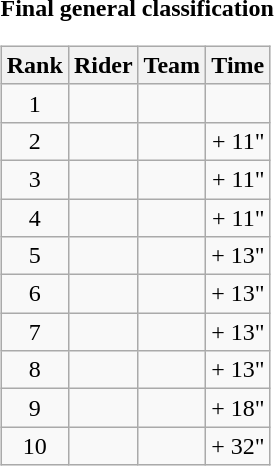<table>
<tr>
<td><strong>Final general classification</strong><br><table class="wikitable">
<tr>
<th scope="col">Rank</th>
<th scope="col">Rider</th>
<th scope="col">Team</th>
<th scope="col">Time</th>
</tr>
<tr>
<td style="text-align:center;">1</td>
<td></td>
<td></td>
<td style="text-align:right;"></td>
</tr>
<tr>
<td style="text-align:center;">2</td>
<td></td>
<td></td>
<td style="text-align:right;">+ 11"</td>
</tr>
<tr>
<td style="text-align:center;">3</td>
<td></td>
<td></td>
<td style="text-align:right;">+ 11"</td>
</tr>
<tr>
<td style="text-align:center;">4</td>
<td></td>
<td></td>
<td style="text-align:right;">+ 11"</td>
</tr>
<tr>
<td style="text-align:center;">5</td>
<td></td>
<td></td>
<td style="text-align:right;">+ 13"</td>
</tr>
<tr>
<td style="text-align:center;">6</td>
<td></td>
<td></td>
<td style="text-align:right;">+ 13"</td>
</tr>
<tr>
<td style="text-align:center;">7</td>
<td></td>
<td></td>
<td style="text-align:right;">+ 13"</td>
</tr>
<tr>
<td style="text-align:center;">8</td>
<td></td>
<td></td>
<td style="text-align:right;">+ 13"</td>
</tr>
<tr>
<td style="text-align:center;">9</td>
<td></td>
<td></td>
<td style="text-align:right;">+ 18"</td>
</tr>
<tr>
<td style="text-align:center;">10</td>
<td></td>
<td></td>
<td style="text-align:right;">+ 32"</td>
</tr>
</table>
</td>
</tr>
</table>
